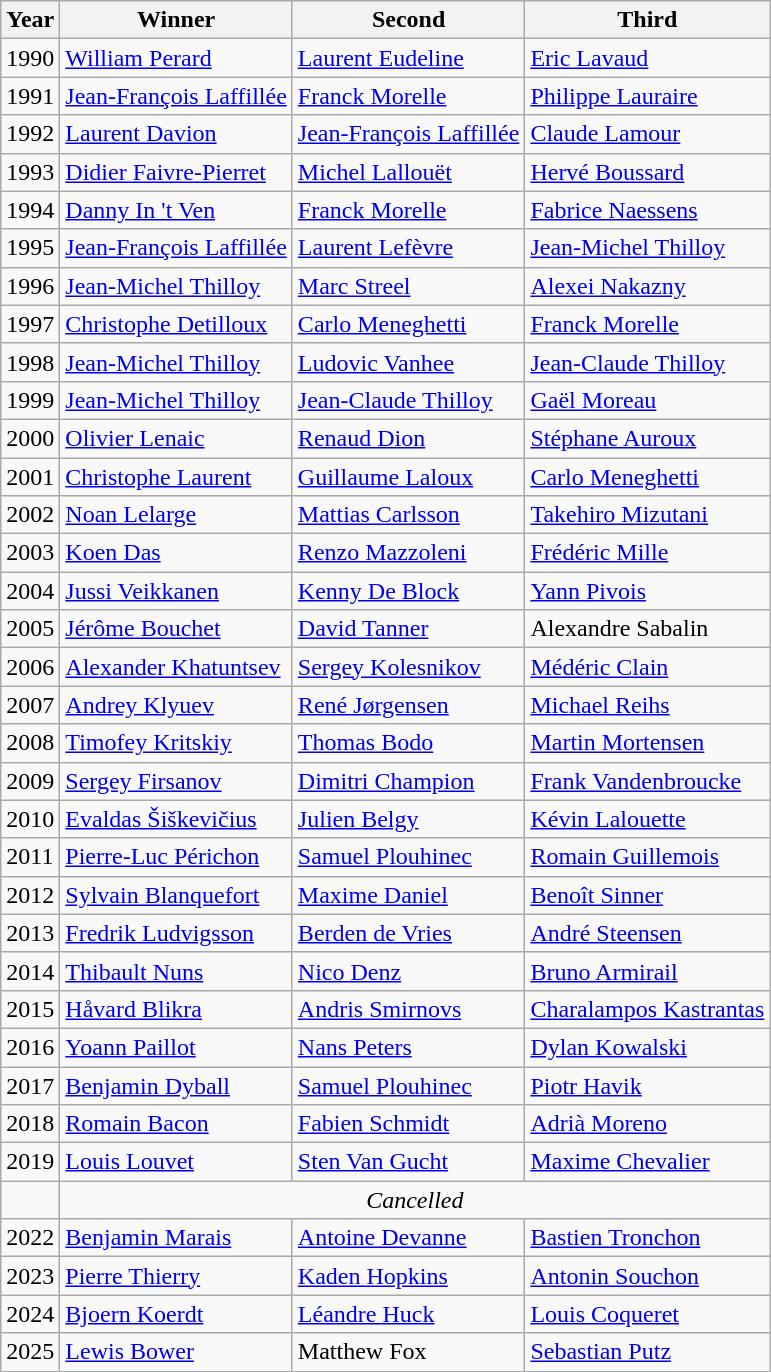<table class="wikitable">
<tr>
<th>Year</th>
<th>Winner</th>
<th>Second</th>
<th>Third</th>
</tr>
<tr>
<td>1990</td>
<td> <a href='#'>William Perard</a></td>
<td> <a href='#'>Laurent Eudeline</a></td>
<td> <a href='#'>Eric Lavaud</a></td>
</tr>
<tr>
<td>1991</td>
<td> <a href='#'>Jean-François Laffillée</a></td>
<td> <a href='#'>Franck Morelle</a></td>
<td> <a href='#'>Philippe Lauraire</a></td>
</tr>
<tr>
<td>1992</td>
<td> <a href='#'>Laurent Davion</a></td>
<td> <a href='#'>Jean-François Laffillée</a></td>
<td> <a href='#'>Claude Lamour</a></td>
</tr>
<tr>
<td>1993</td>
<td> <a href='#'>Didier Faivre-Pierret</a></td>
<td> <a href='#'>Michel Lallouët</a></td>
<td> <a href='#'>Hervé Boussard</a></td>
</tr>
<tr>
<td>1994</td>
<td> <a href='#'>Danny In 't Ven</a></td>
<td> <a href='#'>Franck Morelle</a></td>
<td> <a href='#'>Fabrice Naessens</a></td>
</tr>
<tr>
<td>1995</td>
<td> <a href='#'>Jean-François Laffillée</a></td>
<td> <a href='#'>Laurent Lefèvre</a></td>
<td> <a href='#'>Jean-Michel Thilloy</a></td>
</tr>
<tr>
<td>1996</td>
<td> <a href='#'>Jean-Michel Thilloy</a></td>
<td> <a href='#'>Marc Streel</a></td>
<td> <a href='#'>Alexei Nakazny</a></td>
</tr>
<tr>
<td>1997</td>
<td> <a href='#'>Christophe Detilloux</a></td>
<td> <a href='#'>Carlo Meneghetti</a></td>
<td> <a href='#'>Franck Morelle</a></td>
</tr>
<tr>
<td>1998</td>
<td>  <a href='#'>Jean-Michel Thilloy</a></td>
<td>  <a href='#'>Ludovic Vanhee</a></td>
<td>  <a href='#'>Jean-Claude Thilloy</a></td>
</tr>
<tr>
<td>1999</td>
<td>  <a href='#'>Jean-Michel Thilloy</a></td>
<td>  <a href='#'>Jean-Claude Thilloy</a></td>
<td>  <a href='#'>Gaël Moreau</a></td>
</tr>
<tr>
<td>2000</td>
<td> <a href='#'>Olivier Lenaic</a></td>
<td> <a href='#'>Renaud Dion</a></td>
<td> <a href='#'>Stéphane Auroux</a></td>
</tr>
<tr>
<td>2001</td>
<td> <a href='#'>Christophe Laurent</a></td>
<td> <a href='#'>Guillaume Laloux</a></td>
<td> <a href='#'>Carlo Meneghetti</a></td>
</tr>
<tr>
<td>2002</td>
<td> <a href='#'>Noan Lelarge</a></td>
<td> <a href='#'>Mattias Carlsson</a></td>
<td> <a href='#'>Takehiro Mizutani</a></td>
</tr>
<tr>
<td>2003</td>
<td> <a href='#'>Koen Das</a></td>
<td> <a href='#'>Renzo Mazzoleni</a></td>
<td> <a href='#'>Frédéric Mille</a></td>
</tr>
<tr>
<td>2004</td>
<td> <a href='#'>Jussi Veikkanen</a></td>
<td> <a href='#'>Kenny De Block</a></td>
<td> <a href='#'>Yann Pivois</a></td>
</tr>
<tr>
<td>2005</td>
<td> <a href='#'>Jérôme Bouchet</a></td>
<td> <a href='#'>David Tanner</a></td>
<td> Alexandre Sabalin</td>
</tr>
<tr>
<td>2006</td>
<td> <a href='#'>Alexander Khatuntsev</a></td>
<td> <a href='#'>Sergey Kolesnikov</a></td>
<td> <a href='#'>Médéric Clain</a></td>
</tr>
<tr>
<td>2007</td>
<td> <a href='#'>Andrey Klyuev</a></td>
<td> <a href='#'>René Jørgensen</a></td>
<td> <a href='#'>Michael Reihs</a></td>
</tr>
<tr>
<td>2008</td>
<td> <a href='#'>Timofey Kritskiy</a></td>
<td> <a href='#'>Thomas Bodo</a></td>
<td> <a href='#'>Martin Mortensen</a></td>
</tr>
<tr>
<td>2009</td>
<td> <a href='#'>Sergey Firsanov</a></td>
<td> <a href='#'>Dimitri Champion</a></td>
<td> <a href='#'>Frank Vandenbroucke</a></td>
</tr>
<tr>
<td>2010</td>
<td> <a href='#'>Evaldas Šiškevičius</a></td>
<td> <a href='#'>Julien Belgy</a></td>
<td> <a href='#'>Kévin Lalouette</a></td>
</tr>
<tr>
<td>2011</td>
<td> <a href='#'>Pierre-Luc Périchon</a></td>
<td> <a href='#'>Samuel Plouhinec</a></td>
<td> <a href='#'>Romain Guillemois</a></td>
</tr>
<tr>
<td>2012</td>
<td> <a href='#'>Sylvain Blanquefort</a></td>
<td> <a href='#'>Maxime Daniel</a></td>
<td> <a href='#'>Benoît Sinner</a></td>
</tr>
<tr>
<td>2013</td>
<td> <a href='#'>Fredrik Ludvigsson</a></td>
<td> <a href='#'>Berden de Vries</a></td>
<td> <a href='#'>André Steensen</a></td>
</tr>
<tr>
<td>2014</td>
<td> <a href='#'>Thibault Nuns</a></td>
<td> <a href='#'>Nico Denz</a></td>
<td> <a href='#'>Bruno Armirail</a></td>
</tr>
<tr>
<td>2015</td>
<td> <a href='#'>Håvard Blikra</a></td>
<td> <a href='#'>Andris Smirnovs</a></td>
<td> <a href='#'>Charalampos Kastrantas</a></td>
</tr>
<tr>
<td>2016</td>
<td> <a href='#'>Yoann Paillot</a></td>
<td> <a href='#'>Nans Peters</a></td>
<td> <a href='#'>Dylan Kowalski</a></td>
</tr>
<tr>
<td>2017</td>
<td> <a href='#'>Benjamin Dyball</a></td>
<td> <a href='#'>Samuel Plouhinec</a></td>
<td> <a href='#'>Piotr Havik</a></td>
</tr>
<tr>
<td>2018</td>
<td> <a href='#'>Romain Bacon</a></td>
<td> <a href='#'>Fabien Schmidt</a></td>
<td> <a href='#'>Adrià Moreno</a></td>
</tr>
<tr>
<td>2019</td>
<td> <a href='#'>Louis Louvet</a></td>
<td> <a href='#'>Sten Van Gucht</a></td>
<td> <a href='#'>Maxime Chevalier</a></td>
</tr>
<tr>
<td></td>
<td colspan=3; align=center><em>Cancelled</em></td>
</tr>
<tr>
<td>2022</td>
<td> <a href='#'>Benjamin Marais</a></td>
<td> <a href='#'>Antoine Devanne</a></td>
<td> <a href='#'>Bastien Tronchon</a></td>
</tr>
<tr>
<td>2023</td>
<td> <a href='#'>Pierre Thierry</a></td>
<td> <a href='#'>Kaden Hopkins</a></td>
<td> <a href='#'>Antonin Souchon</a></td>
</tr>
<tr>
<td>2024</td>
<td> <a href='#'>Bjoern Koerdt</a></td>
<td> <a href='#'>Léandre Huck</a></td>
<td> <a href='#'>Louis Coqueret</a></td>
</tr>
<tr>
<td>2025</td>
<td> <a href='#'>Lewis Bower</a></td>
<td> Matthew Fox</td>
<td> <a href='#'>Sebastian Putz</a></td>
</tr>
</table>
